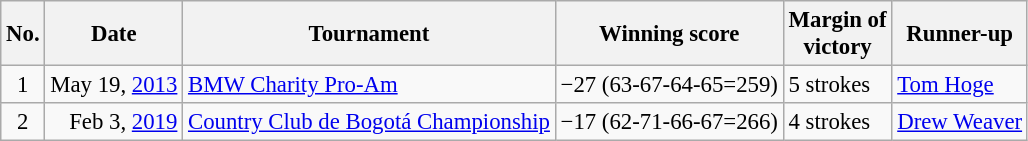<table class="wikitable" style="font-size:95%;">
<tr>
<th>No.</th>
<th>Date</th>
<th>Tournament</th>
<th>Winning score</th>
<th>Margin of<br>victory</th>
<th>Runner-up</th>
</tr>
<tr>
<td align=center>1</td>
<td align=right>May 19, <a href='#'>2013</a></td>
<td><a href='#'>BMW Charity Pro-Am</a></td>
<td>−27 (63-67-64-65=259)</td>
<td>5 strokes</td>
<td> <a href='#'>Tom Hoge</a></td>
</tr>
<tr>
<td align=center>2</td>
<td align=right>Feb 3, <a href='#'>2019</a></td>
<td><a href='#'>Country Club de Bogotá Championship</a></td>
<td>−17 (62-71-66-67=266)</td>
<td>4 strokes</td>
<td> <a href='#'>Drew Weaver</a></td>
</tr>
</table>
